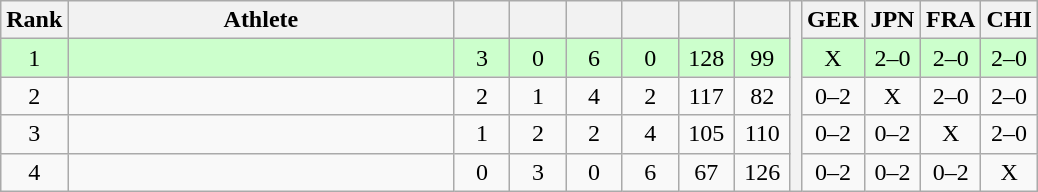<table class="wikitable" style="text-align:center">
<tr>
<th>Rank</th>
<th width=250>Athlete</th>
<th width=30></th>
<th width=30></th>
<th width=30></th>
<th width=30></th>
<th width=30></th>
<th width=30></th>
<th rowspan=5></th>
<th width=30>GER</th>
<th width=30>JPN</th>
<th width=30>FRA</th>
<th width=30>CHI</th>
</tr>
<tr style="background-color:#ccffcc;">
<td>1</td>
<td align=left></td>
<td>3</td>
<td>0</td>
<td>6</td>
<td>0</td>
<td>128</td>
<td>99</td>
<td>X</td>
<td>2–0</td>
<td>2–0</td>
<td>2–0</td>
</tr>
<tr>
<td>2</td>
<td align=left></td>
<td>2</td>
<td>1</td>
<td>4</td>
<td>2</td>
<td>117</td>
<td>82</td>
<td>0–2</td>
<td>X</td>
<td>2–0</td>
<td>2–0</td>
</tr>
<tr>
<td>3</td>
<td align=left></td>
<td>1</td>
<td>2</td>
<td>2</td>
<td>4</td>
<td>105</td>
<td>110</td>
<td>0–2</td>
<td>0–2</td>
<td>X</td>
<td>2–0</td>
</tr>
<tr>
<td>4</td>
<td align=left></td>
<td>0</td>
<td>3</td>
<td>0</td>
<td>6</td>
<td>67</td>
<td>126</td>
<td>0–2</td>
<td>0–2</td>
<td>0–2</td>
<td>X</td>
</tr>
</table>
